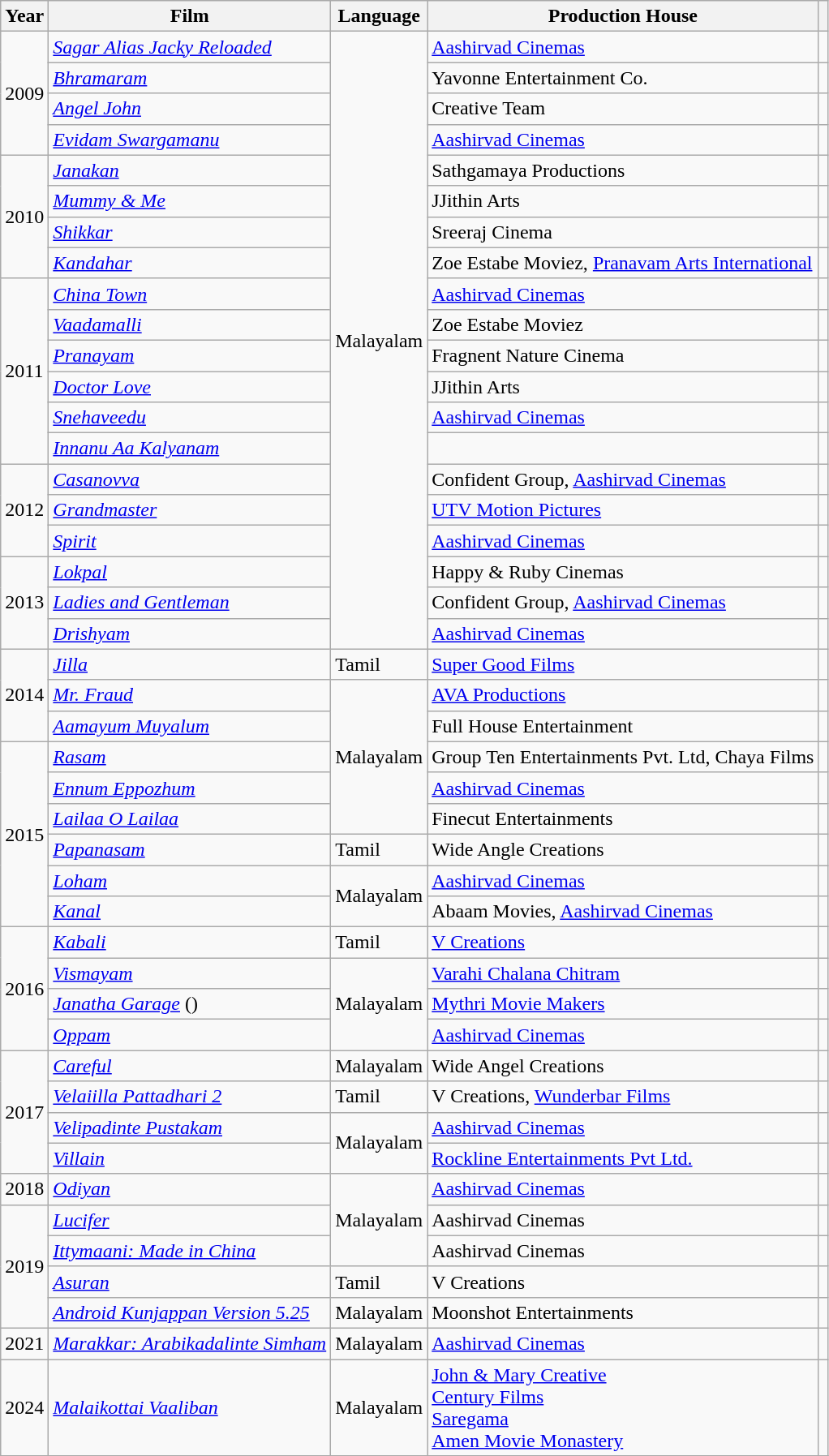<table class="wikitable">
<tr>
<th>Year</th>
<th>Film</th>
<th>Language</th>
<th>Production House</th>
<th></th>
</tr>
<tr>
<td rowspan="4">2009</td>
<td><em><a href='#'>Sagar Alias Jacky Reloaded</a></em></td>
<td rowspan="20">Malayalam</td>
<td><a href='#'>Aashirvad Cinemas</a></td>
<td style="text-align:center;"></td>
</tr>
<tr>
<td><em><a href='#'>Bhramaram</a></em></td>
<td>Yavonne Entertainment Co.</td>
<td style="text-align:center;"></td>
</tr>
<tr>
<td><em><a href='#'>Angel John</a></em></td>
<td>Creative Team</td>
<td style="text-align:center;"></td>
</tr>
<tr>
<td><em><a href='#'>Evidam Swargamanu</a></em></td>
<td><a href='#'>Aashirvad Cinemas</a></td>
<td style="text-align:center;"></td>
</tr>
<tr>
<td rowspan="4">2010</td>
<td><em><a href='#'>Janakan</a></em></td>
<td>Sathgamaya Productions</td>
<td style="text-align:center;"></td>
</tr>
<tr>
<td><em><a href='#'>Mummy & Me</a></em></td>
<td>JJithin Arts</td>
<td style="text-align:center;"></td>
</tr>
<tr>
<td><em><a href='#'>Shikkar</a></em></td>
<td>Sreeraj Cinema</td>
<td style="text-align:center;"></td>
</tr>
<tr>
<td><em><a href='#'>Kandahar</a></em></td>
<td>Zoe Estabe Moviez, <a href='#'>Pranavam Arts International</a></td>
<td style="text-align:center;"></td>
</tr>
<tr>
<td rowspan="6">2011</td>
<td><em><a href='#'>China Town</a></em></td>
<td><a href='#'>Aashirvad Cinemas</a></td>
<td style="text-align:center;"></td>
</tr>
<tr>
<td><em><a href='#'>Vaadamalli</a></em></td>
<td>Zoe Estabe Moviez</td>
<td style="text-align:center;"></td>
</tr>
<tr>
<td><em><a href='#'>Pranayam</a></em></td>
<td>Fragnent Nature Cinema</td>
<td style="text-align:center;"></td>
</tr>
<tr>
<td><em><a href='#'>Doctor Love</a></em></td>
<td>JJithin Arts</td>
<td style="text-align:center;"></td>
</tr>
<tr>
<td><em><a href='#'>Snehaveedu</a></em></td>
<td><a href='#'>Aashirvad Cinemas</a></td>
<td style="text-align:center;"></td>
</tr>
<tr>
<td><em><a href='#'>Innanu Aa Kalyanam</a></em></td>
<td></td>
<td style="text-align:center;"></td>
</tr>
<tr>
<td rowspan="3">2012</td>
<td><em><a href='#'>Casanovva</a></em></td>
<td>Confident Group, <a href='#'>Aashirvad Cinemas</a></td>
<td style="text-align:center;"></td>
</tr>
<tr>
<td><em><a href='#'>Grandmaster</a></em></td>
<td><a href='#'>UTV Motion Pictures</a></td>
<td style="text-align:center;"></td>
</tr>
<tr>
<td><em><a href='#'>Spirit</a></em></td>
<td><a href='#'>Aashirvad Cinemas</a></td>
<td style="text-align:center;"></td>
</tr>
<tr>
<td rowspan="3">2013</td>
<td><em><a href='#'>Lokpal</a></em></td>
<td>Happy & Ruby Cinemas</td>
<td style="text-align:center;"></td>
</tr>
<tr>
<td><em><a href='#'>Ladies and Gentleman</a></em></td>
<td>Confident Group, <a href='#'>Aashirvad Cinemas</a></td>
<td style="text-align:center;"></td>
</tr>
<tr>
<td><em><a href='#'>Drishyam</a></em></td>
<td><a href='#'>Aashirvad Cinemas</a></td>
<td style="text-align:center;"></td>
</tr>
<tr>
<td rowspan="3">2014</td>
<td><em><a href='#'>Jilla</a></em></td>
<td>Tamil</td>
<td><a href='#'>Super Good Films</a></td>
<td style="text-align:center;"></td>
</tr>
<tr>
<td><em><a href='#'>Mr. Fraud</a></em></td>
<td rowspan="5">Malayalam</td>
<td><a href='#'>AVA Productions</a></td>
<td style="text-align:center;"></td>
</tr>
<tr>
<td><em><a href='#'>Aamayum Muyalum</a></em></td>
<td>Full House Entertainment</td>
<td style="text-align:center;"></td>
</tr>
<tr>
<td rowspan="6">2015</td>
<td><em><a href='#'>Rasam</a></em></td>
<td>Group Ten Entertainments Pvt. Ltd, Chaya Films</td>
<td style="text-align:center;"></td>
</tr>
<tr>
<td><em><a href='#'>Ennum Eppozhum</a></em></td>
<td><a href='#'>Aashirvad Cinemas</a></td>
<td style="text-align:center;"></td>
</tr>
<tr>
<td><em><a href='#'>Lailaa O Lailaa</a></em></td>
<td>Finecut Entertainments</td>
<td style="text-align:center;"></td>
</tr>
<tr>
<td><em><a href='#'>Papanasam</a></em></td>
<td>Tamil</td>
<td>Wide Angle Creations</td>
<td style="text-align:center;"></td>
</tr>
<tr>
<td><em><a href='#'>Loham</a></em></td>
<td rowspan="2">Malayalam</td>
<td><a href='#'>Aashirvad Cinemas</a></td>
<td style="text-align:center;"></td>
</tr>
<tr>
<td><em><a href='#'>Kanal</a></em></td>
<td>Abaam Movies, <a href='#'>Aashirvad Cinemas</a></td>
<td style="text-align:center;"></td>
</tr>
<tr>
<td rowspan="4">2016</td>
<td><em><a href='#'>Kabali</a></em></td>
<td>Tamil</td>
<td><a href='#'>V Creations</a></td>
<td style="text-align:center;"></td>
</tr>
<tr>
<td><em><a href='#'>Vismayam</a></em></td>
<td rowspan="3">Malayalam</td>
<td><a href='#'>Varahi Chalana Chitram</a></td>
<td></td>
</tr>
<tr>
<td><em><a href='#'>Janatha Garage</a></em> ()</td>
<td><a href='#'>Mythri Movie Makers</a></td>
<td></td>
</tr>
<tr>
<td><em><a href='#'>Oppam</a></em></td>
<td><a href='#'>Aashirvad Cinemas</a></td>
<td style="text-align:center;"></td>
</tr>
<tr>
<td rowspan="4">2017</td>
<td><em><a href='#'>Careful</a></em></td>
<td>Malayalam</td>
<td>Wide Angel Creations</td>
<td></td>
</tr>
<tr>
<td><em><a href='#'>Velaiilla Pattadhari 2</a></em></td>
<td>Tamil</td>
<td>V Creations, <a href='#'>Wunderbar Films</a></td>
<td style="text-align:center;"></td>
</tr>
<tr>
<td><em><a href='#'>Velipadinte Pustakam</a></em></td>
<td rowspan="2">Malayalam</td>
<td><a href='#'>Aashirvad Cinemas</a></td>
<td></td>
</tr>
<tr>
<td><em><a href='#'>Villain</a></em></td>
<td><a href='#'>Rockline Entertainments Pvt Ltd.</a></td>
<td></td>
</tr>
<tr>
<td>2018</td>
<td><em><a href='#'>Odiyan</a></em></td>
<td rowspan="3">Malayalam</td>
<td><a href='#'>Aashirvad Cinemas</a></td>
<td></td>
</tr>
<tr>
<td rowspan="4">2019</td>
<td><em><a href='#'>Lucifer</a></em></td>
<td>Aashirvad Cinemas</td>
<td></td>
</tr>
<tr>
<td><em><a href='#'>Ittymaani: Made in China</a></em></td>
<td>Aashirvad Cinemas</td>
<td></td>
</tr>
<tr>
<td><em><a href='#'>Asuran</a></em></td>
<td>Tamil</td>
<td>V Creations</td>
<td></td>
</tr>
<tr>
<td><em><a href='#'>Android Kunjappan Version 5.25</a></em></td>
<td>Malayalam</td>
<td>Moonshot Entertainments</td>
<td></td>
</tr>
<tr>
<td>2021</td>
<td><em><a href='#'>Marakkar: Arabikadalinte Simham</a></em></td>
<td>Malayalam</td>
<td><a href='#'>Aashirvad Cinemas</a></td>
<td></td>
</tr>
<tr>
<td>2024</td>
<td><em><a href='#'>Malaikottai Vaaliban</a></em></td>
<td>Malayalam</td>
<td><a href='#'>John & Mary Creative</a><br><a href='#'>Century Films</a><br><a href='#'>Saregama</a><br><a href='#'>Amen Movie Monastery</a></td>
<td></td>
</tr>
<tr>
</tr>
</table>
